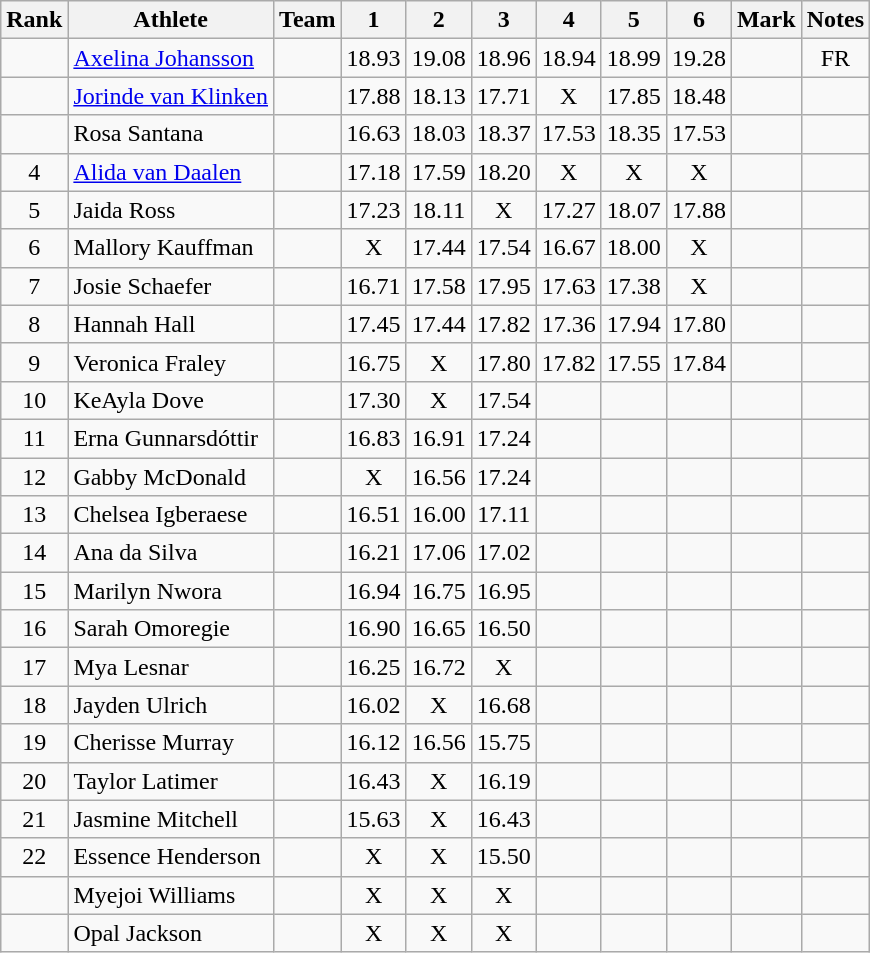<table class="wikitable sortable" style="text-align:center">
<tr>
<th>Rank</th>
<th>Athlete</th>
<th>Team</th>
<th>1</th>
<th>2</th>
<th>3</th>
<th>4</th>
<th>5</th>
<th>6</th>
<th>Mark</th>
<th>Notes</th>
</tr>
<tr>
<td></td>
<td align=left> <a href='#'>Axelina Johansson</a></td>
<td></td>
<td>18.93</td>
<td>19.08</td>
<td>18.96</td>
<td>18.94</td>
<td>18.99</td>
<td>19.28</td>
<td></td>
<td>FR</td>
</tr>
<tr>
<td></td>
<td align=left> <a href='#'>Jorinde van Klinken</a></td>
<td></td>
<td>17.88</td>
<td>18.13</td>
<td>17.71</td>
<td>X</td>
<td>17.85</td>
<td>18.48</td>
<td></td>
<td></td>
</tr>
<tr>
<td></td>
<td align=left> Rosa Santana</td>
<td></td>
<td>16.63</td>
<td>18.03</td>
<td>18.37</td>
<td>17.53</td>
<td>18.35</td>
<td>17.53</td>
<td></td>
<td></td>
</tr>
<tr>
<td>4</td>
<td align=left> <a href='#'>Alida van Daalen</a></td>
<td></td>
<td>17.18</td>
<td>17.59</td>
<td>18.20</td>
<td>X</td>
<td>X</td>
<td>X</td>
<td></td>
<td></td>
</tr>
<tr>
<td>5</td>
<td align=left> Jaida Ross</td>
<td></td>
<td>17.23</td>
<td>18.11</td>
<td>X</td>
<td>17.27</td>
<td>18.07</td>
<td>17.88</td>
<td></td>
<td></td>
</tr>
<tr>
<td>6</td>
<td align=left> Mallory Kauffman</td>
<td></td>
<td>X</td>
<td>17.44</td>
<td>17.54</td>
<td>16.67</td>
<td>18.00</td>
<td>X</td>
<td></td>
<td></td>
</tr>
<tr>
<td>7</td>
<td align=left> Josie Schaefer</td>
<td></td>
<td>16.71</td>
<td>17.58</td>
<td>17.95</td>
<td>17.63</td>
<td>17.38</td>
<td>X</td>
<td></td>
<td></td>
</tr>
<tr>
<td>8</td>
<td align=left> Hannah Hall</td>
<td></td>
<td>17.45</td>
<td>17.44</td>
<td>17.82</td>
<td>17.36</td>
<td>17.94</td>
<td>17.80</td>
<td></td>
<td></td>
</tr>
<tr>
<td>9</td>
<td align=left> Veronica Fraley</td>
<td></td>
<td>16.75</td>
<td>X</td>
<td>17.80</td>
<td>17.82</td>
<td>17.55</td>
<td>17.84</td>
<td></td>
<td></td>
</tr>
<tr>
<td>10</td>
<td align=left> KeAyla Dove</td>
<td></td>
<td>17.30</td>
<td>X</td>
<td>17.54</td>
<td></td>
<td></td>
<td></td>
<td></td>
<td></td>
</tr>
<tr>
<td>11</td>
<td align=left> Erna Gunnarsdóttir</td>
<td></td>
<td>16.83</td>
<td>16.91</td>
<td>17.24</td>
<td></td>
<td></td>
<td></td>
<td></td>
<td></td>
</tr>
<tr>
<td>12</td>
<td align=left> Gabby McDonald</td>
<td></td>
<td>X</td>
<td>16.56</td>
<td>17.24</td>
<td></td>
<td></td>
<td></td>
<td></td>
<td></td>
</tr>
<tr>
<td>13</td>
<td align=left> Chelsea Igberaese</td>
<td></td>
<td>16.51</td>
<td>16.00</td>
<td>17.11</td>
<td></td>
<td></td>
<td></td>
<td></td>
<td></td>
</tr>
<tr>
<td>14</td>
<td align=left> Ana da Silva</td>
<td></td>
<td>16.21</td>
<td>17.06</td>
<td>17.02</td>
<td></td>
<td></td>
<td></td>
<td></td>
<td></td>
</tr>
<tr>
<td>15</td>
<td align=left> Marilyn Nwora</td>
<td></td>
<td>16.94</td>
<td>16.75</td>
<td>16.95</td>
<td></td>
<td></td>
<td></td>
<td></td>
<td></td>
</tr>
<tr>
<td>16</td>
<td align=left> Sarah Omoregie</td>
<td></td>
<td>16.90</td>
<td>16.65</td>
<td>16.50</td>
<td></td>
<td></td>
<td></td>
<td></td>
<td></td>
</tr>
<tr>
<td>17</td>
<td align=left> Mya Lesnar</td>
<td></td>
<td>16.25</td>
<td>16.72</td>
<td>X</td>
<td></td>
<td></td>
<td></td>
<td></td>
<td></td>
</tr>
<tr>
<td>18</td>
<td align=left> Jayden Ulrich</td>
<td></td>
<td>16.02</td>
<td>X</td>
<td>16.68</td>
<td></td>
<td></td>
<td></td>
<td></td>
<td></td>
</tr>
<tr>
<td>19</td>
<td align=left> Cherisse Murray</td>
<td></td>
<td>16.12</td>
<td>16.56</td>
<td>15.75</td>
<td></td>
<td></td>
<td></td>
<td></td>
<td></td>
</tr>
<tr>
<td>20</td>
<td align=left> Taylor Latimer</td>
<td></td>
<td>16.43</td>
<td>X</td>
<td>16.19</td>
<td></td>
<td></td>
<td></td>
<td></td>
<td></td>
</tr>
<tr>
<td>21</td>
<td align=left> Jasmine Mitchell</td>
<td></td>
<td>15.63</td>
<td>X</td>
<td>16.43</td>
<td></td>
<td></td>
<td></td>
<td></td>
<td></td>
</tr>
<tr>
<td>22</td>
<td align=left> Essence Henderson</td>
<td></td>
<td>X</td>
<td>X</td>
<td>15.50</td>
<td></td>
<td></td>
<td></td>
<td></td>
<td></td>
</tr>
<tr>
<td></td>
<td align=left> Myejoi Williams</td>
<td></td>
<td>X</td>
<td>X</td>
<td>X</td>
<td></td>
<td></td>
<td></td>
<td></td>
<td></td>
</tr>
<tr>
<td></td>
<td align=left> Opal Jackson</td>
<td></td>
<td>X</td>
<td>X</td>
<td>X</td>
<td></td>
<td></td>
<td></td>
<td></td>
<td></td>
</tr>
</table>
